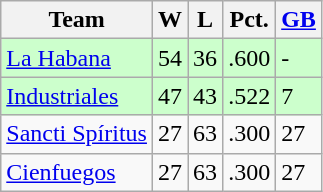<table class="wikitable">
<tr>
<th>Team</th>
<th>W</th>
<th>L</th>
<th>Pct.</th>
<th><a href='#'>GB</a></th>
</tr>
<tr style="background-color:#ccffcc;">
<td><a href='#'>La Habana</a></td>
<td>54</td>
<td>36</td>
<td>.600</td>
<td>-</td>
</tr>
<tr style="background-color:#ccffcc;">
<td><a href='#'>Industriales</a></td>
<td>47</td>
<td>43</td>
<td>.522</td>
<td>7</td>
</tr>
<tr>
<td><a href='#'>Sancti Spíritus</a></td>
<td>27</td>
<td>63</td>
<td>.300</td>
<td>27</td>
</tr>
<tr>
<td><a href='#'>Cienfuegos</a></td>
<td>27</td>
<td>63</td>
<td>.300</td>
<td>27</td>
</tr>
</table>
